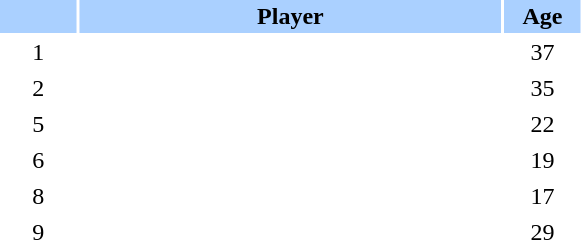<table class="sortable" border="0" cellspacing="2" cellpadding="2">
<tr style="background-color:#AAD0FF">
<th width=8%></th>
<th width=44%>Player</th>
<th width=8%>Age</th>
</tr>
<tr>
<td style="text-align: center;">1</td>
<td></td>
<td style="text-align: center;">37</td>
</tr>
<tr>
<td style="text-align: center;">2</td>
<td></td>
<td style="text-align: center;">35</td>
</tr>
<tr>
<td style="text-align: center;">5</td>
<td></td>
<td style="text-align: center;">22</td>
</tr>
<tr>
<td style="text-align: center;">6</td>
<td></td>
<td style="text-align: center;">19</td>
</tr>
<tr>
<td style="text-align: center;">8</td>
<td></td>
<td style="text-align: center;">17</td>
</tr>
<tr>
<td style="text-align: center;">9</td>
<td></td>
<td style="text-align: center;">29</td>
</tr>
</table>
